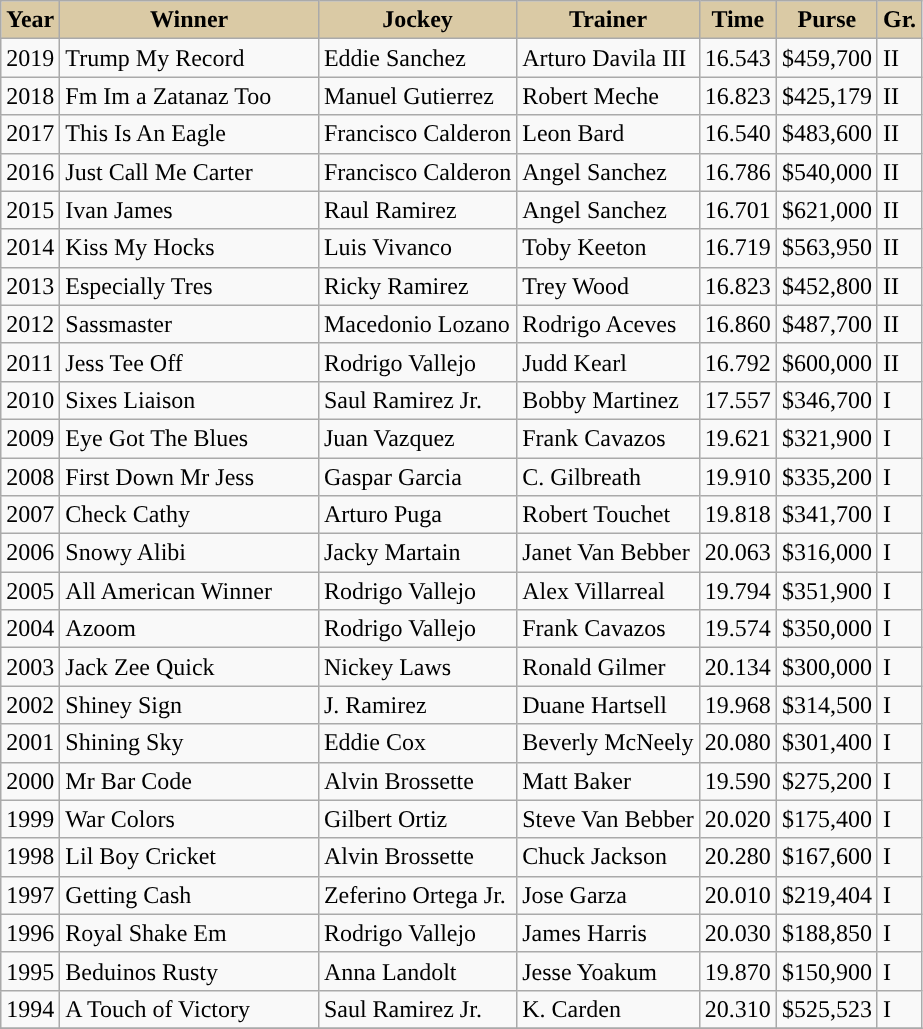<table class="wikitable sortable">
<tr>
<th style="background:#DACAA5;">Year<br></th>
<th style="background:#DACAA5; width:165px">Winner<br></th>
<th style="background:#DACAA5;">Jockey<br></th>
<th style="background:#DACAA5;">Trainer<br></th>
<th style="background:#DACAA5">Time<br></th>
<th style="background:#DACAA5;">Purse<br></th>
<th style="background:#DACAA5">Gr.</th>
</tr>
<tr>
<td>2019</td>
<td>Trump My Record</td>
<td>Eddie Sanchez</td>
<td>Arturo Davila III</td>
<td>16.543</td>
<td>$459,700</td>
<td>II</td>
</tr>
<tr>
<td>2018</td>
<td>Fm Im a Zatanaz Too</td>
<td>Manuel Gutierrez</td>
<td>Robert Meche</td>
<td>16.823</td>
<td>$425,179</td>
<td>II</td>
</tr>
<tr>
<td>2017</td>
<td>This Is An Eagle</td>
<td>Francisco Calderon</td>
<td>Leon Bard</td>
<td>16.540</td>
<td>$483,600</td>
<td>II</td>
</tr>
<tr>
<td>2016</td>
<td>Just Call Me Carter</td>
<td>Francisco Calderon</td>
<td>Angel Sanchez</td>
<td>16.786</td>
<td>$540,000</td>
<td>II</td>
</tr>
<tr>
<td>2015</td>
<td>Ivan James</td>
<td>Raul Ramirez</td>
<td>Angel Sanchez</td>
<td>16.701</td>
<td>$621,000</td>
<td>II</td>
</tr>
<tr>
<td>2014</td>
<td>Kiss My Hocks</td>
<td>Luis Vivanco</td>
<td>Toby Keeton</td>
<td>16.719</td>
<td>$563,950</td>
<td>II</td>
</tr>
<tr>
<td>2013</td>
<td>Especially Tres</td>
<td>Ricky Ramirez</td>
<td>Trey Wood</td>
<td>16.823</td>
<td>$452,800</td>
<td>II</td>
</tr>
<tr>
<td>2012</td>
<td>Sassmaster</td>
<td>Macedonio Lozano</td>
<td>Rodrigo Aceves</td>
<td>16.860</td>
<td>$487,700</td>
<td>II</td>
</tr>
<tr>
<td>2011</td>
<td>Jess Tee Off</td>
<td>Rodrigo Vallejo</td>
<td>Judd Kearl</td>
<td>16.792</td>
<td>$600,000</td>
<td>II</td>
</tr>
<tr>
<td>2010</td>
<td>Sixes Liaison</td>
<td>Saul Ramirez Jr.</td>
<td>Bobby Martinez</td>
<td>17.557</td>
<td>$346,700</td>
<td>I</td>
</tr>
<tr>
<td>2009</td>
<td>Eye Got The Blues</td>
<td>Juan Vazquez</td>
<td>Frank Cavazos</td>
<td>19.621</td>
<td>$321,900</td>
<td>I</td>
</tr>
<tr>
<td>2008</td>
<td>First Down Mr Jess</td>
<td>Gaspar Garcia</td>
<td>C. Gilbreath</td>
<td>19.910</td>
<td>$335,200</td>
<td>I</td>
</tr>
<tr>
<td>2007</td>
<td>Check Cathy</td>
<td>Arturo Puga</td>
<td>Robert Touchet</td>
<td>19.818</td>
<td>$341,700</td>
<td>I</td>
</tr>
<tr>
<td>2006</td>
<td>Snowy Alibi</td>
<td>Jacky Martain</td>
<td>Janet Van Bebber</td>
<td>20.063</td>
<td>$316,000</td>
<td>I</td>
</tr>
<tr>
<td>2005</td>
<td>All American Winner</td>
<td>Rodrigo Vallejo</td>
<td>Alex Villarreal</td>
<td>19.794</td>
<td>$351,900</td>
<td>I</td>
</tr>
<tr>
<td>2004</td>
<td>Azoom</td>
<td>Rodrigo Vallejo</td>
<td>Frank Cavazos</td>
<td>19.574</td>
<td>$350,000</td>
<td>I</td>
</tr>
<tr>
<td>2003</td>
<td>Jack Zee Quick</td>
<td>Nickey Laws</td>
<td>Ronald Gilmer</td>
<td>20.134</td>
<td>$300,000</td>
<td>I</td>
</tr>
<tr>
<td>2002</td>
<td>Shiney Sign</td>
<td>J. Ramirez</td>
<td>Duane Hartsell</td>
<td>19.968</td>
<td>$314,500</td>
<td>I</td>
</tr>
<tr>
<td>2001</td>
<td>Shining Sky</td>
<td>Eddie Cox</td>
<td>Beverly McNeely</td>
<td>20.080</td>
<td>$301,400</td>
<td>I</td>
</tr>
<tr>
<td>2000</td>
<td>Mr Bar Code</td>
<td>Alvin Brossette</td>
<td>Matt Baker</td>
<td>19.590</td>
<td>$275,200</td>
<td>I</td>
</tr>
<tr>
<td>1999</td>
<td>War Colors</td>
<td>Gilbert Ortiz</td>
<td>Steve Van Bebber</td>
<td>20.020</td>
<td>$175,400</td>
<td>I</td>
</tr>
<tr>
<td>1998</td>
<td>Lil Boy Cricket</td>
<td>Alvin Brossette</td>
<td>Chuck Jackson</td>
<td>20.280</td>
<td>$167,600</td>
<td>I</td>
</tr>
<tr>
<td>1997</td>
<td>Getting Cash</td>
<td>Zeferino Ortega Jr.</td>
<td>Jose Garza</td>
<td>20.010</td>
<td>$219,404</td>
<td>I</td>
</tr>
<tr>
<td>1996</td>
<td>Royal Shake Em</td>
<td>Rodrigo Vallejo</td>
<td>James Harris</td>
<td>20.030</td>
<td>$188,850</td>
<td>I</td>
</tr>
<tr>
<td>1995</td>
<td>Beduinos Rusty</td>
<td>Anna Landolt</td>
<td>Jesse Yoakum</td>
<td>19.870</td>
<td>$150,900</td>
<td>I</td>
</tr>
<tr>
<td>1994</td>
<td>A Touch of Victory</td>
<td>Saul Ramirez Jr.</td>
<td>K. Carden</td>
<td>20.310</td>
<td>$525,523</td>
<td>I</td>
</tr>
<tr>
</tr>
</table>
